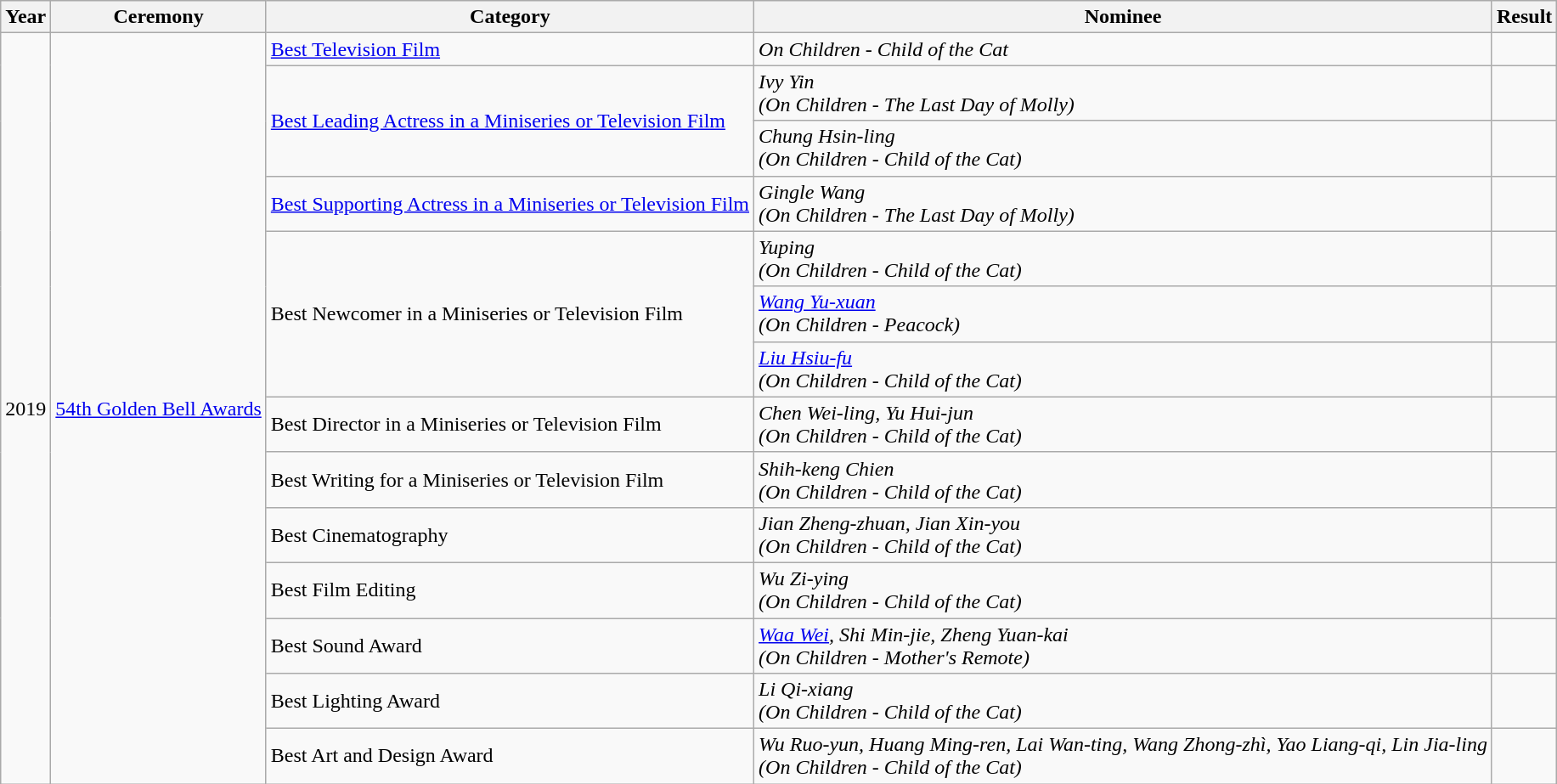<table class="wikitable">
<tr>
<th>Year</th>
<th>Ceremony</th>
<th>Category</th>
<th>Nominee</th>
<th>Result</th>
</tr>
<tr>
<td rowspan=14>2019</td>
<td rowspan=14><a href='#'>54th Golden Bell Awards</a></td>
<td><a href='#'>Best Television Film</a></td>
<td><em>On Children - Child of the Cat</em></td>
<td></td>
</tr>
<tr>
<td rowspan=2><a href='#'>Best Leading Actress in a Miniseries or Television Film</a></td>
<td><em>Ivy Yin<br>(On Children - The Last Day of Molly)</em></td>
<td></td>
</tr>
<tr>
<td><em>Chung Hsin-ling<br>(On Children - Child of the Cat)</em></td>
<td></td>
</tr>
<tr>
<td><a href='#'>Best Supporting Actress in a Miniseries or Television Film</a></td>
<td><em>Gingle Wang<br>(On Children - The Last Day of Molly)</em></td>
<td></td>
</tr>
<tr>
<td rowspan=3>Best Newcomer in a Miniseries or Television Film</td>
<td><em>Yuping<br>(On Children - Child of the Cat)</em></td>
<td></td>
</tr>
<tr>
<td><em><a href='#'>Wang Yu-xuan</a><br>(On Children - Peacock)</em></td>
<td></td>
</tr>
<tr>
<td><em><a href='#'>Liu Hsiu-fu</a><br>(On Children - Child of the Cat)</em></td>
<td></td>
</tr>
<tr>
<td>Best Director in a Miniseries or Television Film</td>
<td><em>Chen Wei-ling, Yu Hui-jun<br>(On Children - Child of the Cat)</em></td>
<td></td>
</tr>
<tr>
<td>Best Writing for a Miniseries or Television Film</td>
<td><em>Shih-keng Chien<br>(On Children - Child of the Cat)</em></td>
<td></td>
</tr>
<tr>
<td>Best Cinematography</td>
<td><em>Jian Zheng-zhuan, Jian Xin-you<br>(On Children - Child of the Cat)</em></td>
<td></td>
</tr>
<tr>
<td>Best Film Editing</td>
<td><em>Wu Zi-ying<br>(On Children - Child of the Cat)</em></td>
<td></td>
</tr>
<tr>
<td>Best Sound Award</td>
<td><em><a href='#'>Waa Wei</a>, Shi Min-jie, Zheng Yuan-kai<br>(On Children - Mother's Remote)</em></td>
<td></td>
</tr>
<tr>
<td>Best Lighting Award</td>
<td><em>Li Qi-xiang<br>(On Children - Child of the Cat)</em></td>
<td></td>
</tr>
<tr>
<td>Best Art and Design Award</td>
<td><em>Wu Ruo-yun, Huang Ming-ren, Lai Wan-ting, Wang Zhong-zhì, Yao Liang-qi, Lin Jia-ling<br>(On Children - Child of the Cat)</em></td>
<td></td>
</tr>
</table>
